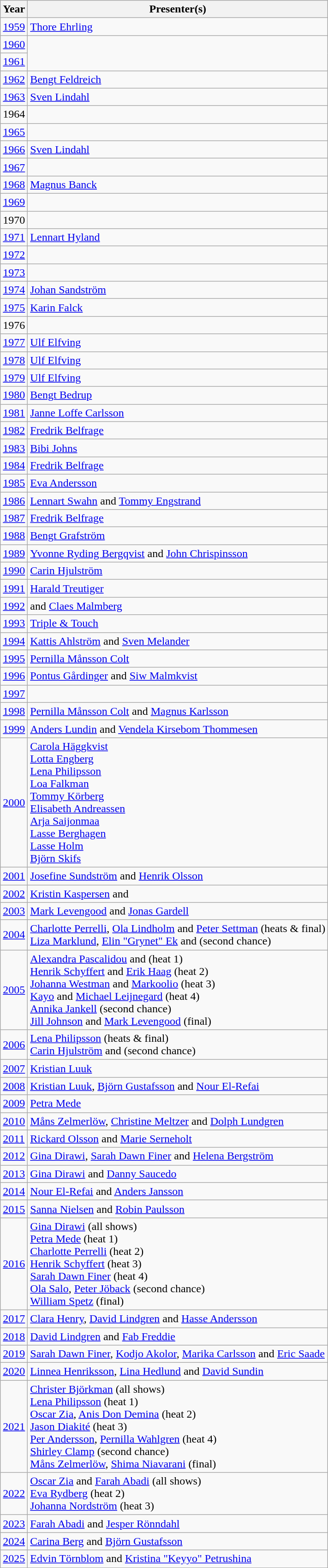<table class="wikitable">
<tr>
<th>Year</th>
<th>Presenter(s)</th>
</tr>
<tr>
<td><a href='#'>1959</a></td>
<td><a href='#'>Thore Ehrling</a></td>
</tr>
<tr>
<td><a href='#'>1960</a></td>
<td rowspan="2"></td>
</tr>
<tr>
<td><a href='#'>1961</a></td>
</tr>
<tr>
<td><a href='#'>1962</a></td>
<td><a href='#'>Bengt Feldreich</a></td>
</tr>
<tr>
<td><a href='#'>1963</a></td>
<td><a href='#'>Sven Lindahl</a></td>
</tr>
<tr>
<td>1964</td>
<td></td>
</tr>
<tr>
<td><a href='#'>1965</a></td>
<td></td>
</tr>
<tr>
<td><a href='#'>1966</a></td>
<td><a href='#'>Sven Lindahl</a></td>
</tr>
<tr>
<td><a href='#'>1967</a></td>
<td></td>
</tr>
<tr>
<td><a href='#'>1968</a></td>
<td><a href='#'>Magnus Banck</a></td>
</tr>
<tr>
<td><a href='#'>1969</a></td>
<td></td>
</tr>
<tr>
<td>1970</td>
<td></td>
</tr>
<tr>
<td><a href='#'>1971</a></td>
<td><a href='#'>Lennart Hyland</a></td>
</tr>
<tr>
<td><a href='#'>1972</a></td>
<td></td>
</tr>
<tr>
<td><a href='#'>1973</a></td>
<td></td>
</tr>
<tr>
<td><a href='#'>1974</a></td>
<td><a href='#'>Johan Sandström</a></td>
</tr>
<tr>
<td><a href='#'>1975</a></td>
<td><a href='#'>Karin Falck</a></td>
</tr>
<tr>
<td>1976</td>
<td></td>
</tr>
<tr>
<td><a href='#'>1977</a></td>
<td><a href='#'>Ulf Elfving</a></td>
</tr>
<tr>
<td><a href='#'>1978</a></td>
<td><a href='#'>Ulf Elfving</a></td>
</tr>
<tr>
<td><a href='#'>1979</a></td>
<td><a href='#'>Ulf Elfving</a></td>
</tr>
<tr>
<td><a href='#'>1980</a></td>
<td><a href='#'>Bengt Bedrup</a></td>
</tr>
<tr>
<td><a href='#'>1981</a></td>
<td><a href='#'>Janne Loffe Carlsson</a></td>
</tr>
<tr>
<td><a href='#'>1982</a></td>
<td><a href='#'>Fredrik Belfrage</a></td>
</tr>
<tr>
<td><a href='#'>1983</a></td>
<td><a href='#'>Bibi Johns</a></td>
</tr>
<tr>
<td><a href='#'>1984</a></td>
<td><a href='#'>Fredrik Belfrage</a></td>
</tr>
<tr>
<td><a href='#'>1985</a></td>
<td><a href='#'>Eva Andersson</a></td>
</tr>
<tr>
<td><a href='#'>1986</a></td>
<td><a href='#'>Lennart Swahn</a> and <a href='#'>Tommy Engstrand</a></td>
</tr>
<tr>
<td><a href='#'>1987</a></td>
<td><a href='#'>Fredrik Belfrage</a></td>
</tr>
<tr>
<td><a href='#'>1988</a></td>
<td><a href='#'>Bengt Grafström</a></td>
</tr>
<tr>
<td><a href='#'>1989</a></td>
<td><a href='#'>Yvonne Ryding Bergqvist</a> and <a href='#'>John Chrispinsson</a></td>
</tr>
<tr>
<td><a href='#'>1990</a></td>
<td><a href='#'>Carin Hjulström</a></td>
</tr>
<tr>
<td><a href='#'>1991</a></td>
<td><a href='#'>Harald Treutiger</a></td>
</tr>
<tr>
<td><a href='#'>1992</a></td>
<td> and <a href='#'>Claes Malmberg</a></td>
</tr>
<tr>
<td><a href='#'>1993</a></td>
<td><a href='#'>Triple & Touch</a></td>
</tr>
<tr>
<td><a href='#'>1994</a></td>
<td><a href='#'>Kattis Ahlström</a> and <a href='#'>Sven Melander</a></td>
</tr>
<tr>
<td><a href='#'>1995</a></td>
<td><a href='#'>Pernilla Månsson Colt</a></td>
</tr>
<tr>
<td><a href='#'>1996</a></td>
<td><a href='#'>Pontus Gårdinger</a> and <a href='#'>Siw Malmkvist</a></td>
</tr>
<tr>
<td><a href='#'>1997</a></td>
<td></td>
</tr>
<tr>
<td><a href='#'>1998</a></td>
<td><a href='#'>Pernilla Månsson Colt</a> and <a href='#'>Magnus Karlsson</a></td>
</tr>
<tr>
<td><a href='#'>1999</a></td>
<td><a href='#'>Anders Lundin</a> and <a href='#'>Vendela Kirsebom Thommesen</a></td>
</tr>
<tr>
<td><a href='#'>2000</a></td>
<td><a href='#'>Carola Häggkvist</a><br><a href='#'>Lotta Engberg</a><br><a href='#'>Lena Philipsson</a><br><a href='#'>Loa Falkman</a><br><a href='#'>Tommy Körberg</a><br><a href='#'>Elisabeth Andreassen</a><br><a href='#'>Arja Saijonmaa</a><br><a href='#'>Lasse Berghagen</a><br><a href='#'>Lasse Holm</a><br><a href='#'>Björn Skifs</a></td>
</tr>
<tr>
<td><a href='#'>2001</a></td>
<td><a href='#'>Josefine Sundström</a> and <a href='#'>Henrik Olsson</a></td>
</tr>
<tr>
<td><a href='#'>2002</a></td>
<td><a href='#'>Kristin Kaspersen</a> and </td>
</tr>
<tr>
<td><a href='#'>2003</a></td>
<td><a href='#'>Mark Levengood</a> and <a href='#'>Jonas Gardell</a></td>
</tr>
<tr>
<td><a href='#'>2004</a></td>
<td><a href='#'>Charlotte Perrelli</a>, <a href='#'>Ola Lindholm</a> and <a href='#'>Peter Settman</a> (heats & final)<br><a href='#'>Liza Marklund</a>, <a href='#'>Elin "Grynet" Ek</a> and  (second chance)</td>
</tr>
<tr>
<td><a href='#'>2005</a></td>
<td><a href='#'>Alexandra Pascalidou</a> and  (heat 1)<br><a href='#'>Henrik Schyffert</a> and <a href='#'>Erik Haag</a> (heat 2)<br><a href='#'>Johanna Westman</a> and <a href='#'>Markoolio</a> (heat 3)<br><a href='#'>Kayo</a> and <a href='#'>Michael Leijnegard</a> (heat 4)<br><a href='#'>Annika Jankell</a> (second chance)<br><a href='#'>Jill Johnson</a> and <a href='#'>Mark Levengood</a> (final)</td>
</tr>
<tr>
<td><a href='#'>2006</a></td>
<td><a href='#'>Lena Philipsson</a> (heats & final)<br><a href='#'>Carin Hjulström</a> and  (second chance)</td>
</tr>
<tr>
<td><a href='#'>2007</a></td>
<td><a href='#'>Kristian Luuk</a></td>
</tr>
<tr>
<td><a href='#'>2008</a></td>
<td><a href='#'>Kristian Luuk</a>, <a href='#'>Björn Gustafsson</a> and <a href='#'>Nour El-Refai</a></td>
</tr>
<tr>
<td><a href='#'>2009</a></td>
<td><a href='#'>Petra Mede</a></td>
</tr>
<tr>
<td><a href='#'>2010</a></td>
<td><a href='#'>Måns Zelmerlöw</a>, <a href='#'>Christine Meltzer</a> and <a href='#'>Dolph Lundgren</a></td>
</tr>
<tr>
<td><a href='#'>2011</a></td>
<td><a href='#'>Rickard Olsson</a> and <a href='#'>Marie Serneholt</a></td>
</tr>
<tr>
<td><a href='#'>2012</a></td>
<td><a href='#'>Gina Dirawi</a>, <a href='#'>Sarah Dawn Finer</a> and <a href='#'>Helena Bergström</a></td>
</tr>
<tr>
<td><a href='#'>2013</a></td>
<td><a href='#'>Gina Dirawi</a> and <a href='#'>Danny Saucedo</a></td>
</tr>
<tr>
<td><a href='#'>2014</a></td>
<td><a href='#'>Nour El-Refai</a> and <a href='#'>Anders Jansson</a></td>
</tr>
<tr>
<td><a href='#'>2015</a></td>
<td><a href='#'>Sanna Nielsen</a> and <a href='#'>Robin Paulsson</a></td>
</tr>
<tr>
<td><a href='#'>2016</a></td>
<td><a href='#'>Gina Dirawi</a> (all shows)<br><a href='#'>Petra Mede</a> (heat 1)<br><a href='#'>Charlotte Perrelli</a> (heat 2)<br><a href='#'>Henrik Schyffert</a> (heat 3)<br><a href='#'>Sarah Dawn Finer</a> (heat 4)<br><a href='#'>Ola Salo</a>, <a href='#'>Peter Jöback</a> (second chance)<br><a href='#'>William Spetz</a> (final)</td>
</tr>
<tr>
<td><a href='#'>2017</a></td>
<td><a href='#'>Clara Henry</a>, <a href='#'>David Lindgren</a> and <a href='#'>Hasse Andersson</a></td>
</tr>
<tr>
<td><a href='#'>2018</a></td>
<td><a href='#'>David Lindgren</a> and <a href='#'>Fab Freddie</a></td>
</tr>
<tr>
<td><a href='#'>2019</a></td>
<td><a href='#'>Sarah Dawn Finer</a>, <a href='#'>Kodjo Akolor</a>, <a href='#'>Marika Carlsson</a> and <a href='#'>Eric Saade</a></td>
</tr>
<tr>
<td><a href='#'>2020</a></td>
<td><a href='#'>Linnea Henriksson</a>, <a href='#'>Lina Hedlund</a> and <a href='#'>David Sundin</a></td>
</tr>
<tr>
<td><a href='#'>2021</a></td>
<td><a href='#'>Christer Björkman</a> (all shows)<br><a href='#'>Lena Philipsson</a> (heat 1)<br><a href='#'>Oscar Zia</a>, <a href='#'>Anis Don Demina</a> (heat 2)<br><a href='#'>Jason Diakité</a> (heat 3)<br><a href='#'>Per Andersson</a>, <a href='#'>Pernilla Wahlgren</a> (heat 4)<br><a href='#'>Shirley Clamp</a> (second chance)<br><a href='#'>Måns Zelmerlöw</a>, <a href='#'>Shima Niavarani</a> (final)</td>
</tr>
<tr>
<td><a href='#'>2022</a></td>
<td><a href='#'>Oscar Zia</a> and <a href='#'>Farah Abadi</a> (all shows)<br><a href='#'>Eva Rydberg</a> (heat 2)<br><a href='#'>Johanna Nordström</a> (heat 3)</td>
</tr>
<tr>
<td><a href='#'>2023</a></td>
<td><a href='#'>Farah Abadi</a> and <a href='#'>Jesper Rönndahl</a></td>
</tr>
<tr>
<td><a href='#'>2024</a></td>
<td><a href='#'>Carina Berg</a> and <a href='#'>Björn Gustafsson</a></td>
</tr>
<tr>
<td><a href='#'>2025</a></td>
<td><a href='#'>Edvin Törnblom</a> and <a href='#'>Kristina "Keyyo" Petrushina</a></td>
</tr>
<tr>
</tr>
</table>
